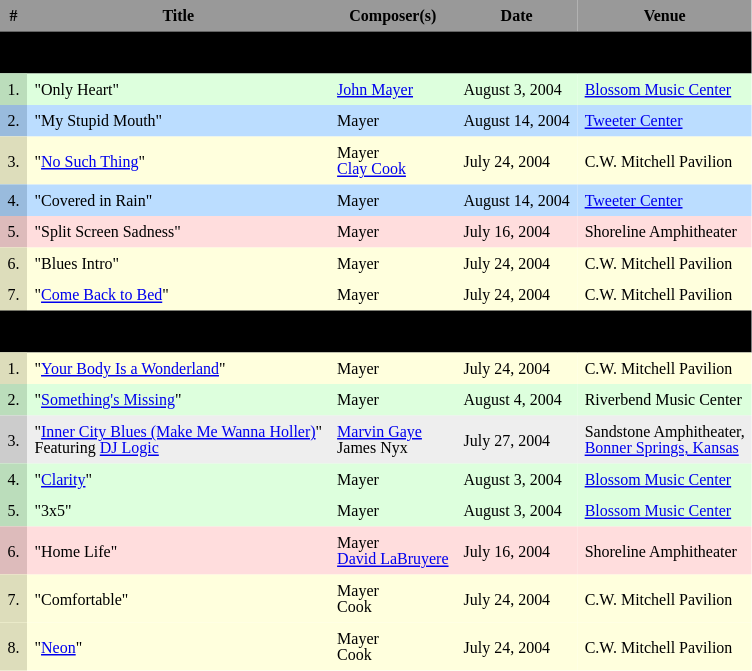<table cellspacing=0 cellpadding=5 height=20 align="none">
<tr align="center" valign="middle" style="font-size: 8pt;" bgcolor=#999999>
<td><strong>#</strong></td>
<td><strong>Title</strong></td>
<td><strong>Composer(s)</strong></td>
<td><strong>Date</strong></td>
<td><strong>Venue</strong></td>
</tr>
<tr align=center bgcolor=black>
<td colspan=5><span><strong><em>Disc one</em></strong></span></td>
</tr>
<tr align="left" valign="middle" style="font-size: 8pt;" bgcolor="#ddffdd">
<td bgcolor="#bbddbb" align="center">1.</td>
<td>"Only Heart"</td>
<td><a href='#'>John Mayer</a></td>
<td>August 3, 2004</td>
<td><a href='#'>Blossom Music Center</a></td>
</tr>
<tr align="left" valign="middle" style="font-size: 8pt;" bgcolor="#bbddff">
<td bgcolor="#99bbdd" align="center">2.</td>
<td>"My Stupid Mouth"</td>
<td>Mayer</td>
<td>August 14, 2004</td>
<td><a href='#'>Tweeter Center</a></td>
</tr>
<tr align="left" valign="middle" style="font-size: 8pt;" bgcolor="#ffffdd">
<td bgcolor="#ddddbb" align="center">3.</td>
<td>"<a href='#'>No Such Thing</a>"</td>
<td>Mayer<br><a href='#'>Clay Cook</a></td>
<td>July 24, 2004</td>
<td>C.W. Mitchell Pavilion </td>
</tr>
<tr align="left" valign="middle" style="font-size: 8pt;" bgcolor="#bbddff">
<td bgcolor="#99bbdd" align="center">4.</td>
<td>"Covered in Rain"</td>
<td>Mayer</td>
<td>August 14, 2004</td>
<td><a href='#'>Tweeter Center</a></td>
</tr>
<tr align="left" valign="middle" style="font-size: 8pt;" bgcolor="#ffdddd">
<td bgcolor="#ddbbbb" align="center">5.</td>
<td>"Split Screen Sadness"</td>
<td>Mayer</td>
<td>July 16, 2004</td>
<td>Shoreline Amphitheater </td>
</tr>
<tr align="left" valign="middle" style="font-size: 8pt;" bgcolor="#ffffdd">
<td bgcolor="#ddddbb" align="center">6.</td>
<td>"Blues Intro"</td>
<td>Mayer</td>
<td>July 24, 2004</td>
<td>C.W. Mitchell Pavilion</td>
</tr>
<tr align="left" valign="middle" style="font-size: 8pt;" bgcolor="#ffffdd">
<td bgcolor="#ddddbb" align="center">7.</td>
<td>"<a href='#'>Come Back to Bed</a>"</td>
<td>Mayer</td>
<td>July 24, 2004</td>
<td>C.W. Mitchell Pavilion </td>
</tr>
<tr align=center bgcolor=black>
<td colspan=5><span><strong><em>Disc two</em></strong></span></td>
</tr>
<tr align="left" valign="middle" style="font-size: 8pt;" bgcolor="#ffffdd">
<td bgcolor="#ddddbb" align="center">1.</td>
<td>"<a href='#'>Your Body Is a Wonderland</a>"</td>
<td>Mayer</td>
<td>July 24, 2004</td>
<td>C.W. Mitchell Pavilion </td>
</tr>
<tr align="left" valign="middle" style="font-size: 8pt;" bgcolor="#ddffdd">
<td bgcolor="#bbddbb" align="center">2.</td>
<td>"<a href='#'>Something's Missing</a>"</td>
<td>Mayer</td>
<td>August 4, 2004</td>
<td>Riverbend Music Center</td>
</tr>
<tr align="left" valign="middle" style="font-size: 8pt;" bgcolor="#eeeeee">
<td bgcolor="#cccccc" align="center">3.</td>
<td>"<a href='#'>Inner City Blues (Make Me Wanna Holler)</a>" <br>Featuring <a href='#'>DJ Logic</a></td>
<td><a href='#'>Marvin Gaye</a><br>James Nyx</td>
<td>July 27, 2004</td>
<td>Sandstone Amphitheater,<br><a href='#'>Bonner Springs, Kansas</a></td>
</tr>
<tr align="left" valign="middle" style="font-size: 8pt;" bgcolor="#ddffdd">
<td bgcolor="#bbddbb" align="center">4.</td>
<td>"<a href='#'>Clarity</a>"</td>
<td>Mayer</td>
<td>August 3, 2004</td>
<td><a href='#'>Blossom Music Center</a></td>
</tr>
<tr align="left" valign="middle" style="font-size: 8pt;" bgcolor="#ddffdd">
<td bgcolor="#bbddbb" align="center">5.</td>
<td>"3x5"</td>
<td>Mayer</td>
<td>August 3, 2004</td>
<td><a href='#'>Blossom Music Center</a></td>
</tr>
<tr align="left" valign="middle" style="font-size: 8pt;" bgcolor="#ffdddd">
<td bgcolor="#ddbbbb" align="center">6.</td>
<td>"Home Life"</td>
<td>Mayer<br><a href='#'>David LaBruyere</a></td>
<td>July 16, 2004</td>
<td>Shoreline Amphitheater </td>
</tr>
<tr align="left" valign="middle" style="font-size: 8pt;" bgcolor="#ffffdd">
<td bgcolor="#ddddbb" align="center">7.</td>
<td>"Comfortable"</td>
<td>Mayer<br>Cook</td>
<td>July 24, 2004</td>
<td>C.W. Mitchell Pavilion </td>
</tr>
<tr align="left" valign="middle" style="font-size: 8pt;" bgcolor="#ffffdd">
<td bgcolor="#ddddbb" align="center">8.</td>
<td>"<a href='#'>Neon</a>"</td>
<td>Mayer<br>Cook</td>
<td>July 24, 2004</td>
<td>C.W. Mitchell Pavilion </td>
</tr>
</table>
